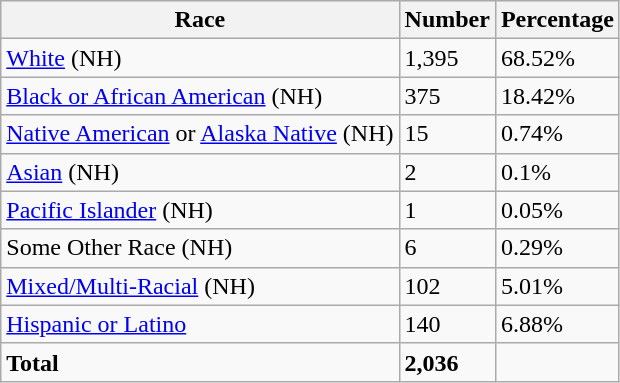<table class="wikitable">
<tr>
<th>Race</th>
<th>Number</th>
<th>Percentage</th>
</tr>
<tr>
<td><a href='#'>White</a> (NH)</td>
<td>1,395</td>
<td>68.52%</td>
</tr>
<tr>
<td><a href='#'>Black or African American</a> (NH)</td>
<td>375</td>
<td>18.42%</td>
</tr>
<tr>
<td><a href='#'>Native American</a> or <a href='#'>Alaska Native</a> (NH)</td>
<td>15</td>
<td>0.74%</td>
</tr>
<tr>
<td><a href='#'>Asian</a> (NH)</td>
<td>2</td>
<td>0.1%</td>
</tr>
<tr>
<td><a href='#'>Pacific Islander</a> (NH)</td>
<td>1</td>
<td>0.05%</td>
</tr>
<tr>
<td>Some Other Race (NH)</td>
<td>6</td>
<td>0.29%</td>
</tr>
<tr>
<td><a href='#'>Mixed/Multi-Racial</a> (NH)</td>
<td>102</td>
<td>5.01%</td>
</tr>
<tr>
<td><a href='#'>Hispanic or Latino</a></td>
<td>140</td>
<td>6.88%</td>
</tr>
<tr>
<td><strong>Total</strong></td>
<td><strong>2,036</strong></td>
<td></td>
</tr>
</table>
